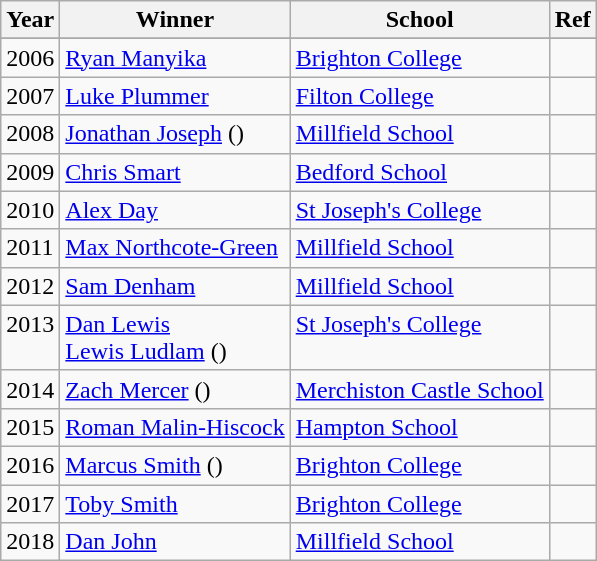<table class="wikitable" style="border="1";">
<tr>
<th>Year</th>
<th>Winner</th>
<th>School</th>
<th>Ref</th>
</tr>
<tr valign="top">
</tr>
<tr valign="top">
<td>2006</td>
<td align=left><a href='#'>Ryan Manyika</a></td>
<td align=left><a href='#'>Brighton College</a></td>
<td align=left></td>
</tr>
<tr valign="top">
<td>2007</td>
<td align=left><a href='#'>Luke Plummer</a></td>
<td align=left><a href='#'>Filton College</a></td>
<td align=left></td>
</tr>
<tr valign="top">
<td>2008</td>
<td align=left><a href='#'>Jonathan Joseph</a> ()</td>
<td align=left><a href='#'>Millfield School</a></td>
<td align=left></td>
</tr>
<tr valign="top">
<td>2009</td>
<td align=left><a href='#'>Chris Smart</a></td>
<td align=left><a href='#'>Bedford School</a></td>
<td align=left></td>
</tr>
<tr valign="top">
<td>2010</td>
<td align=left><a href='#'>Alex Day</a></td>
<td align=left><a href='#'>St Joseph's College</a></td>
<td align=left></td>
</tr>
<tr valign="top">
<td>2011</td>
<td align=left><a href='#'>Max Northcote-Green</a></td>
<td align=left><a href='#'>Millfield School</a></td>
<td align=left></td>
</tr>
<tr valign="top">
<td>2012</td>
<td align=left><a href='#'>Sam Denham</a></td>
<td align=left><a href='#'>Millfield School</a></td>
<td align=left></td>
</tr>
<tr valign="top">
<td>2013</td>
<td align=left><a href='#'>Dan Lewis</a>  <br> <a href='#'>Lewis Ludlam</a> ()</td>
<td align=left><a href='#'>St Joseph's College</a></td>
<td align=left></td>
</tr>
<tr valign="top">
<td>2014</td>
<td align=left><a href='#'>Zach Mercer</a> ()</td>
<td align=left><a href='#'>Merchiston Castle School</a></td>
<td align=left></td>
</tr>
<tr valign="top">
<td>2015</td>
<td align=left><a href='#'>Roman Malin-Hiscock</a></td>
<td align=left><a href='#'>Hampton School</a></td>
<td align=left></td>
</tr>
<tr valign="top">
<td>2016</td>
<td align=left><a href='#'>Marcus Smith</a> ()</td>
<td align=left><a href='#'>Brighton College</a></td>
<td align=left></td>
</tr>
<tr valign="top">
<td>2017</td>
<td align=left><a href='#'>Toby Smith</a></td>
<td align=left><a href='#'>Brighton College</a></td>
<td align=left></td>
</tr>
<tr valign="top">
<td>2018</td>
<td align=left><a href='#'>Dan John</a></td>
<td align=left><a href='#'>Millfield School</a></td>
</tr>
</table>
